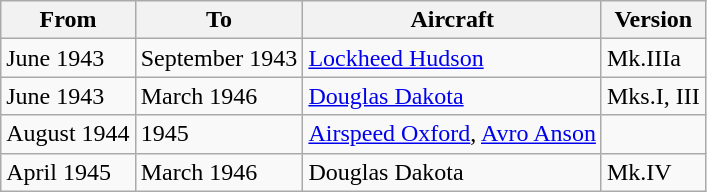<table class="wikitable">
<tr>
<th>From</th>
<th>To</th>
<th>Aircraft</th>
<th>Version</th>
</tr>
<tr>
<td>June 1943</td>
<td>September 1943</td>
<td><a href='#'>Lockheed Hudson</a></td>
<td>Mk.IIIa</td>
</tr>
<tr>
<td>June 1943</td>
<td>March 1946</td>
<td><a href='#'>Douglas Dakota</a></td>
<td>Mks.I, III</td>
</tr>
<tr>
<td>August 1944</td>
<td>1945</td>
<td><a href='#'>Airspeed Oxford</a>, <a href='#'>Avro Anson</a></td>
<td></td>
</tr>
<tr>
<td>April 1945</td>
<td>March 1946</td>
<td>Douglas Dakota</td>
<td>Mk.IV</td>
</tr>
</table>
